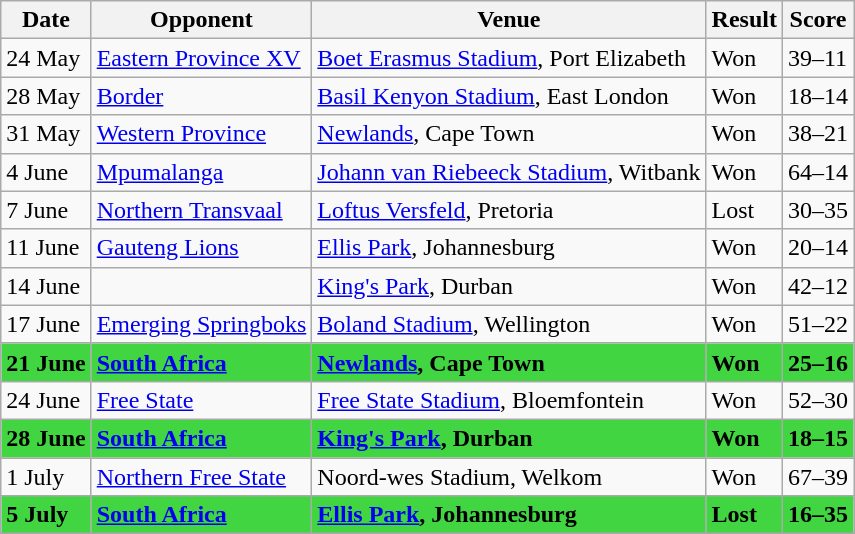<table class="wikitable">
<tr>
<th>Date</th>
<th>Opponent</th>
<th>Venue</th>
<th>Result</th>
<th>Score</th>
</tr>
<tr>
<td>24 May</td>
<td><a href='#'>Eastern Province XV</a></td>
<td><a href='#'>Boet Erasmus Stadium</a>, Port Elizabeth</td>
<td>Won</td>
<td>39–11</td>
</tr>
<tr>
<td>28 May</td>
<td><a href='#'>Border</a></td>
<td><a href='#'>Basil Kenyon Stadium</a>, East London</td>
<td>Won</td>
<td>18–14</td>
</tr>
<tr>
<td>31 May</td>
<td><a href='#'>Western Province</a></td>
<td><a href='#'>Newlands</a>, Cape Town</td>
<td>Won</td>
<td>38–21</td>
</tr>
<tr>
<td>4 June</td>
<td><a href='#'>Mpumalanga</a></td>
<td><a href='#'>Johann van Riebeeck Stadium</a>, Witbank</td>
<td>Won</td>
<td>64–14</td>
</tr>
<tr>
<td>7 June</td>
<td><a href='#'>Northern Transvaal</a></td>
<td><a href='#'>Loftus Versfeld</a>, Pretoria</td>
<td>Lost</td>
<td>30–35</td>
</tr>
<tr>
<td>11 June</td>
<td><a href='#'>Gauteng Lions</a></td>
<td><a href='#'>Ellis Park</a>, Johannesburg</td>
<td>Won</td>
<td>20–14</td>
</tr>
<tr>
<td>14 June</td>
<td></td>
<td><a href='#'>King's Park</a>, Durban</td>
<td>Won</td>
<td>42–12</td>
</tr>
<tr>
<td>17 June</td>
<td><a href='#'>Emerging Springboks</a></td>
<td><a href='#'>Boland Stadium</a>, Wellington</td>
<td>Won</td>
<td>51–22</td>
</tr>
<tr bgcolor="#42D542">
<td><strong>21 June</strong></td>
<td><strong><a href='#'>South Africa</a></strong></td>
<td><strong><a href='#'>Newlands</a>, Cape Town</strong></td>
<td><strong>Won</strong></td>
<td><strong>25–16</strong></td>
</tr>
<tr>
<td>24 June</td>
<td><a href='#'>Free State</a></td>
<td><a href='#'>Free State Stadium</a>, Bloemfontein</td>
<td>Won</td>
<td>52–30</td>
</tr>
<tr bgcolor="#42D542">
<td><strong>28 June</strong></td>
<td><strong><a href='#'>South Africa</a></strong></td>
<td><strong><a href='#'>King's Park</a>, Durban</strong></td>
<td><strong>Won</strong></td>
<td><strong>18–15</strong></td>
</tr>
<tr>
<td>1 July</td>
<td><a href='#'>Northern Free State</a></td>
<td>Noord-wes Stadium, Welkom</td>
<td>Won</td>
<td>67–39</td>
</tr>
<tr bgcolor="#42D542">
<td><strong>5 July</strong></td>
<td><strong><a href='#'>South Africa</a></strong></td>
<td><strong><a href='#'>Ellis Park</a>, Johannesburg</strong></td>
<td><strong>Lost</strong></td>
<td><strong>16–35</strong></td>
</tr>
</table>
